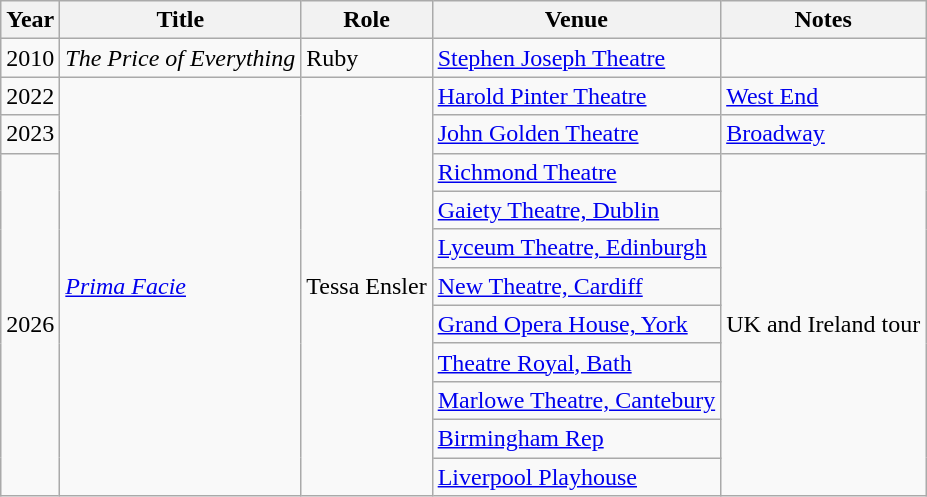<table class="wikitable sortable">
<tr>
<th scope="col">Year</th>
<th scope="col">Title</th>
<th scope="col">Role</th>
<th scope="col">Venue</th>
<th scope="col">Notes</th>
</tr>
<tr>
<td>2010</td>
<td><em>The Price of Everything</em></td>
<td>Ruby</td>
<td><a href='#'>Stephen Joseph Theatre</a></td>
<td></td>
</tr>
<tr>
<td>2022</td>
<td rowspan="11"><em><a href='#'>Prima Facie</a></em></td>
<td rowspan="11">Tessa Ensler</td>
<td><a href='#'>Harold Pinter Theatre</a></td>
<td><a href='#'>West End</a></td>
</tr>
<tr>
<td>2023</td>
<td><a href='#'>John Golden Theatre</a></td>
<td><a href='#'>Broadway</a></td>
</tr>
<tr>
<td rowspan="9">2026</td>
<td><a href='#'>Richmond Theatre</a></td>
<td rowspan="9">UK and Ireland tour</td>
</tr>
<tr>
<td><a href='#'>Gaiety Theatre, Dublin</a></td>
</tr>
<tr>
<td><a href='#'>Lyceum Theatre, Edinburgh</a></td>
</tr>
<tr>
<td><a href='#'>New Theatre, Cardiff</a></td>
</tr>
<tr>
<td><a href='#'>Grand Opera House, York</a></td>
</tr>
<tr>
<td><a href='#'>Theatre Royal, Bath</a></td>
</tr>
<tr>
<td><a href='#'>Marlowe Theatre, Cantebury</a></td>
</tr>
<tr>
<td><a href='#'>Birmingham Rep</a></td>
</tr>
<tr>
<td><a href='#'>Liverpool Playhouse</a></td>
</tr>
</table>
